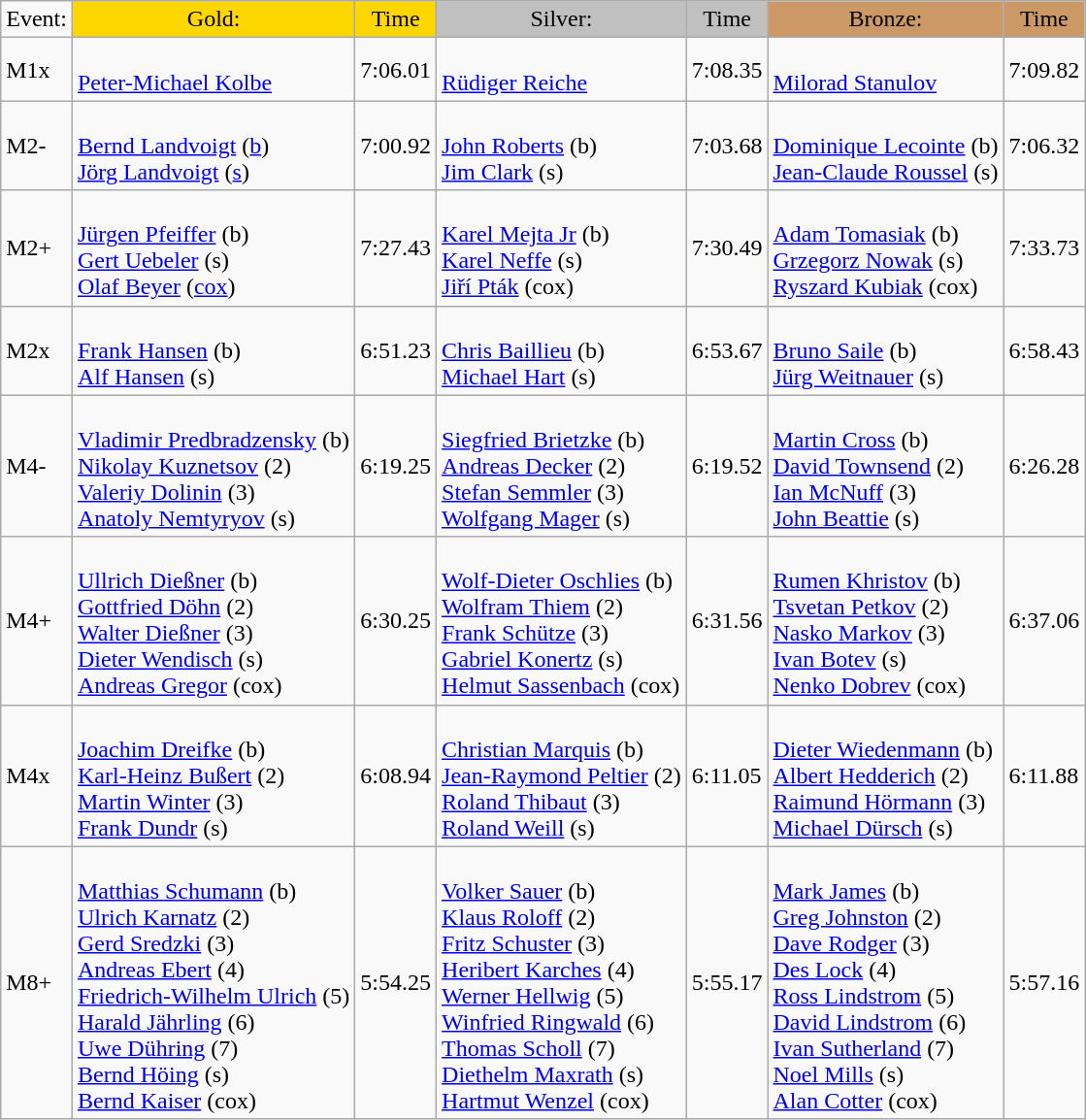<table class="wikitable">
<tr>
<td>Event:</td>
<td style="text-align:center;background-color:gold;">Gold:</td>
<td style="text-align:center;background-color:gold;">Time</td>
<td style="text-align:center;background-color:silver;">Silver:</td>
<td style="text-align:center;background-color:silver;">Time</td>
<td style="text-align:center;background-color:#CC9966;">Bronze:</td>
<td style="text-align:center;background-color:#CC9966;">Time</td>
</tr>
<tr>
<td>M1x</td>
<td> <br> <a href='#'>Peter-Michael Kolbe</a></td>
<td>7:06.01</td>
<td> <br> <a href='#'>Rüdiger Reiche</a></td>
<td>7:08.35</td>
<td> <br> <a href='#'>Milorad Stanulov</a></td>
<td>7:09.82</td>
</tr>
<tr>
<td>M2-</td>
<td> <br> <a href='#'>Bernd Landvoigt</a> (<a href='#'>b</a>)<br> <a href='#'>Jörg Landvoigt</a> (<a href='#'>s</a>)</td>
<td>7:00.92</td>
<td> <br> <a href='#'>John Roberts</a> (b)<br> <a href='#'>Jim Clark</a> (s)</td>
<td>7:03.68</td>
<td> <br> <a href='#'>Dominique Lecointe</a> (b)<br> <a href='#'>Jean-Claude Roussel</a> (s)</td>
<td>7:06.32</td>
</tr>
<tr>
<td>M2+</td>
<td> <br> <a href='#'>Jürgen Pfeiffer</a> (b)<br> <a href='#'>Gert Uebeler</a> (s)<br> <a href='#'>Olaf Beyer</a> (<a href='#'>cox</a>)</td>
<td>7:27.43</td>
<td> <br> <a href='#'>Karel Mejta Jr</a> (b)<br> <a href='#'>Karel Neffe</a> (s)<br> <a href='#'>Jiří Pták</a> (cox)</td>
<td>7:30.49</td>
<td> <br> <a href='#'>Adam Tomasiak</a> (b)<br> <a href='#'>Grzegorz Nowak</a> (s)<br> <a href='#'>Ryszard Kubiak</a> (cox)</td>
<td>7:33.73</td>
</tr>
<tr>
<td>M2x</td>
<td> <br> <a href='#'>Frank Hansen</a> (b)<br> <a href='#'>Alf Hansen</a> (s)</td>
<td>6:51.23</td>
<td> <br> <a href='#'>Chris Baillieu</a> (b)<br> <a href='#'>Michael Hart</a> (s)</td>
<td>6:53.67</td>
<td> <br> <a href='#'>Bruno Saile</a> (b)<br> <a href='#'>Jürg Weitnauer</a> (s)</td>
<td>6:58.43</td>
</tr>
<tr>
<td>M4-</td>
<td> <br> <a href='#'>Vladimir Predbradzensky</a> (b)<br> <a href='#'>Nikolay Kuznetsov</a> (2)<br> <a href='#'>Valeriy Dolinin</a> (3)<br> <a href='#'>Anatoly Nemtyryov</a> (s)</td>
<td>6:19.25</td>
<td> <br> <a href='#'>Siegfried Brietzke</a> (b)<br> <a href='#'>Andreas Decker</a> (2)<br> <a href='#'>Stefan Semmler</a> (3)<br> <a href='#'>Wolfgang Mager</a> (s)</td>
<td>6:19.52</td>
<td> <br> <a href='#'>Martin Cross</a> (b)<br> <a href='#'>David Townsend</a> (2)<br> <a href='#'>Ian McNuff</a> (3)<br> <a href='#'>John Beattie</a> (s)</td>
<td>6:26.28</td>
</tr>
<tr>
<td>M4+</td>
<td> <br> <a href='#'>Ullrich Dießner</a> (b)<br> <a href='#'>Gottfried Döhn</a> (2)<br> <a href='#'>Walter Dießner</a> (3)<br> <a href='#'>Dieter Wendisch</a> (s)<br> <a href='#'>Andreas Gregor</a> (cox)</td>
<td>6:30.25</td>
<td> <br> <a href='#'>Wolf-Dieter Oschlies</a> (b)<br> <a href='#'>Wolfram Thiem</a> (2)<br> <a href='#'>Frank Schütze</a> (3)<br><a href='#'>Gabriel Konertz</a> (s)<br><a href='#'>Helmut Sassenbach</a> (cox)</td>
<td>6:31.56</td>
<td> <br> <a href='#'>Rumen Khristov</a> (b)<br> <a href='#'>Tsvetan Petkov</a> (2)<br> <a href='#'>Nasko Markov</a> (3)<br> <a href='#'>Ivan Botev</a> (s)<br> <a href='#'>Nenko Dobrev</a> (cox)</td>
<td>6:37.06</td>
</tr>
<tr>
<td>M4x</td>
<td> <br> <a href='#'>Joachim Dreifke</a> (b)<br> <a href='#'>Karl-Heinz Bußert</a> (2)<br> <a href='#'>Martin Winter</a> (3)<br> <a href='#'>Frank Dundr</a> (s)</td>
<td>6:08.94</td>
<td> <br> <a href='#'>Christian Marquis</a> (b)<br> <a href='#'>Jean-Raymond Peltier</a> (2)<br> <a href='#'>Roland Thibaut</a> (3)<br> <a href='#'>Roland Weill</a> (s)</td>
<td>6:11.05</td>
<td> <br> <a href='#'>Dieter Wiedenmann</a> (b)<br> <a href='#'>Albert Hedderich</a> (2)<br> <a href='#'>Raimund Hörmann</a> (3)<br> <a href='#'>Michael Dürsch</a> (s)</td>
<td>6:11.88</td>
</tr>
<tr>
<td>M8+</td>
<td> <br> <a href='#'>Matthias Schumann</a> (b)<br> <a href='#'>Ulrich Karnatz</a> (2)<br> <a href='#'>Gerd Sredzki</a> (3)<br> <a href='#'>Andreas Ebert</a> (4)<br> <a href='#'>Friedrich-Wilhelm Ulrich</a> (5)<br> <a href='#'>Harald Jährling</a> (6)<br> <a href='#'>Uwe Dühring</a> (7)<br> <a href='#'>Bernd Höing</a> (s)<br> <a href='#'>Bernd Kaiser</a> (cox)</td>
<td>5:54.25</td>
<td> <br> <a href='#'>Volker Sauer</a> (b)<br> <a href='#'>Klaus Roloff</a> (2)<br> <a href='#'>Fritz Schuster</a> (3)<br> <a href='#'>Heribert Karches</a> (4)<br> <a href='#'>Werner Hellwig</a> (5)<br> <a href='#'>Winfried Ringwald</a> (6)<br> <a href='#'>Thomas Scholl</a> (7)<br> <a href='#'>Diethelm Maxrath</a> (s)<br> <a href='#'>Hartmut Wenzel</a> (cox)</td>
<td>5:55.17</td>
<td><br><a href='#'>Mark James</a> (b)<br><a href='#'>Greg Johnston</a> (2)<br> <a href='#'>Dave Rodger</a> (3)<br> <a href='#'>Des Lock</a> (4)<br> <a href='#'>Ross Lindstrom</a> (5)<br> <a href='#'>David Lindstrom</a> (6)<br> <a href='#'>Ivan Sutherland</a> (7)<br> <a href='#'>Noel Mills</a> (s)<br> <a href='#'>Alan Cotter</a> (cox)</td>
<td>5:57.16</td>
</tr>
</table>
